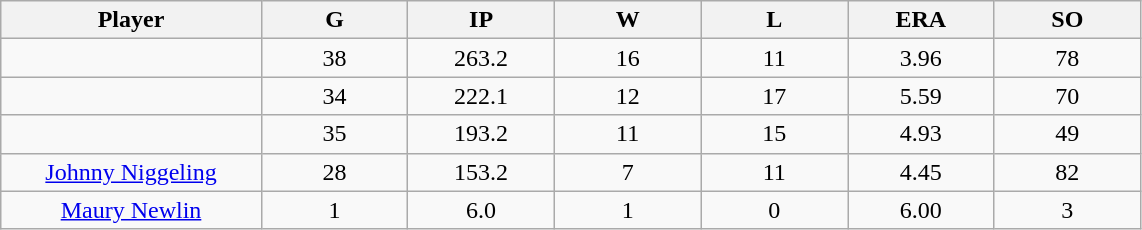<table class="wikitable sortable">
<tr>
<th bgcolor="#DDDDFF" width="16%">Player</th>
<th bgcolor="#DDDDFF" width="9%">G</th>
<th bgcolor="#DDDDFF" width="9%">IP</th>
<th bgcolor="#DDDDFF" width="9%">W</th>
<th bgcolor="#DDDDFF" width="9%">L</th>
<th bgcolor="#DDDDFF" width="9%">ERA</th>
<th bgcolor="#DDDDFF" width="9%">SO</th>
</tr>
<tr align="center">
<td></td>
<td>38</td>
<td>263.2</td>
<td>16</td>
<td>11</td>
<td>3.96</td>
<td>78</td>
</tr>
<tr align="center">
<td></td>
<td>34</td>
<td>222.1</td>
<td>12</td>
<td>17</td>
<td>5.59</td>
<td>70</td>
</tr>
<tr align="center">
<td></td>
<td>35</td>
<td>193.2</td>
<td>11</td>
<td>15</td>
<td>4.93</td>
<td>49</td>
</tr>
<tr align="center">
<td><a href='#'>Johnny Niggeling</a></td>
<td>28</td>
<td>153.2</td>
<td>7</td>
<td>11</td>
<td>4.45</td>
<td>82</td>
</tr>
<tr align=center>
<td><a href='#'>Maury Newlin</a></td>
<td>1</td>
<td>6.0</td>
<td>1</td>
<td>0</td>
<td>6.00</td>
<td>3</td>
</tr>
</table>
